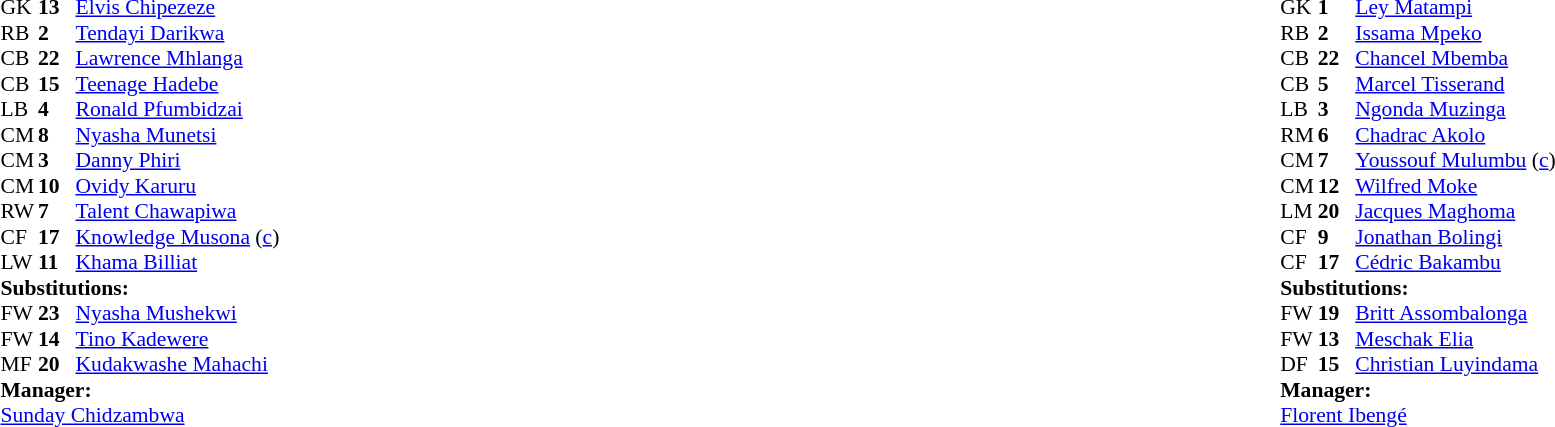<table width="100%">
<tr>
<td valign="top" width="40%"><br><table style="font-size:90%" cellspacing="0" cellpadding="0">
<tr>
<th width=25></th>
<th width=25></th>
</tr>
<tr>
<td>GK</td>
<td><strong>13</strong></td>
<td><a href='#'>Elvis Chipezeze</a></td>
<td></td>
</tr>
<tr>
<td>RB</td>
<td><strong>2</strong></td>
<td><a href='#'>Tendayi Darikwa</a></td>
</tr>
<tr>
<td>CB</td>
<td><strong>22</strong></td>
<td><a href='#'>Lawrence Mhlanga</a></td>
</tr>
<tr>
<td>CB</td>
<td><strong>15</strong></td>
<td><a href='#'>Teenage Hadebe</a></td>
</tr>
<tr>
<td>LB</td>
<td><strong>4</strong></td>
<td><a href='#'>Ronald Pfumbidzai</a></td>
</tr>
<tr>
<td>CM</td>
<td><strong>8</strong></td>
<td><a href='#'>Nyasha Munetsi</a></td>
<td></td>
<td></td>
</tr>
<tr>
<td>CM</td>
<td><strong>3</strong></td>
<td><a href='#'>Danny Phiri</a></td>
</tr>
<tr>
<td>CM</td>
<td><strong>10</strong></td>
<td><a href='#'>Ovidy Karuru</a></td>
</tr>
<tr>
<td>RW</td>
<td><strong>7</strong></td>
<td><a href='#'>Talent Chawapiwa</a></td>
<td></td>
<td></td>
</tr>
<tr>
<td>CF</td>
<td><strong>17</strong></td>
<td><a href='#'>Knowledge Musona</a> (<a href='#'>c</a>)</td>
<td></td>
<td></td>
</tr>
<tr>
<td>LW</td>
<td><strong>11</strong></td>
<td><a href='#'>Khama Billiat</a></td>
</tr>
<tr>
<td colspan=3><strong>Substitutions:</strong></td>
</tr>
<tr>
<td>FW</td>
<td><strong>23</strong></td>
<td><a href='#'>Nyasha Mushekwi</a></td>
<td></td>
<td></td>
</tr>
<tr>
<td>FW</td>
<td><strong>14</strong></td>
<td><a href='#'>Tino Kadewere</a></td>
<td></td>
<td></td>
</tr>
<tr>
<td>MF</td>
<td><strong>20</strong></td>
<td><a href='#'>Kudakwashe Mahachi</a></td>
<td></td>
<td></td>
</tr>
<tr>
<td colspan=3><strong>Manager:</strong></td>
</tr>
<tr>
<td colspan=3><a href='#'>Sunday Chidzambwa</a></td>
</tr>
</table>
</td>
<td valign="top"></td>
<td valign="top" width="50%"><br><table style="font-size:90%; margin:auto" cellspacing="0" cellpadding="0">
<tr>
<th width=25></th>
<th width=25></th>
</tr>
<tr>
<td>GK</td>
<td><strong>1</strong></td>
<td><a href='#'>Ley Matampi</a></td>
</tr>
<tr>
<td>RB</td>
<td><strong>2</strong></td>
<td><a href='#'>Issama Mpeko</a></td>
<td></td>
</tr>
<tr>
<td>CB</td>
<td><strong>22</strong></td>
<td><a href='#'>Chancel Mbemba</a></td>
<td></td>
</tr>
<tr>
<td>CB</td>
<td><strong>5</strong></td>
<td><a href='#'>Marcel Tisserand</a></td>
</tr>
<tr>
<td>LB</td>
<td><strong>3</strong></td>
<td><a href='#'>Ngonda Muzinga</a></td>
</tr>
<tr>
<td>RM</td>
<td><strong>6</strong></td>
<td><a href='#'>Chadrac Akolo</a></td>
<td></td>
<td></td>
</tr>
<tr>
<td>CM</td>
<td><strong>7</strong></td>
<td><a href='#'>Youssouf Mulumbu</a> (<a href='#'>c</a>)</td>
<td></td>
<td></td>
</tr>
<tr>
<td>CM</td>
<td><strong>12</strong></td>
<td><a href='#'>Wilfred Moke</a></td>
<td></td>
</tr>
<tr>
<td>LM</td>
<td><strong>20</strong></td>
<td><a href='#'>Jacques Maghoma</a></td>
</tr>
<tr>
<td>CF</td>
<td><strong>9</strong></td>
<td><a href='#'>Jonathan Bolingi</a></td>
<td></td>
<td></td>
</tr>
<tr>
<td>CF</td>
<td><strong>17</strong></td>
<td><a href='#'>Cédric Bakambu</a></td>
</tr>
<tr>
<td colspan=3><strong>Substitutions:</strong></td>
</tr>
<tr>
<td>FW</td>
<td><strong>19</strong></td>
<td><a href='#'>Britt Assombalonga</a></td>
<td></td>
<td></td>
</tr>
<tr>
<td>FW</td>
<td><strong>13</strong></td>
<td><a href='#'>Meschak Elia</a></td>
<td></td>
<td></td>
</tr>
<tr>
<td>DF</td>
<td><strong>15</strong></td>
<td><a href='#'>Christian Luyindama</a></td>
<td></td>
<td></td>
</tr>
<tr>
<td colspan=3><strong>Manager:</strong></td>
</tr>
<tr>
<td colspan=3><a href='#'>Florent Ibengé</a></td>
</tr>
</table>
</td>
</tr>
</table>
